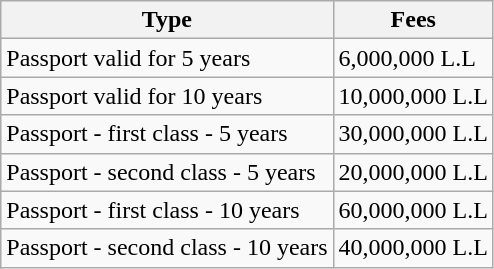<table class="wikitable">
<tr>
<th>Type</th>
<th>Fees</th>
</tr>
<tr>
<td>Passport valid for 5 years</td>
<td>6,000,000 L.L</td>
</tr>
<tr>
<td>Passport valid for 10 years</td>
<td>10,000,000 L.L</td>
</tr>
<tr>
<td>Passport - first class - 5 years</td>
<td>30,000,000 L.L</td>
</tr>
<tr>
<td>Passport - second class - 5 years</td>
<td>20,000,000 L.L</td>
</tr>
<tr>
<td>Passport - first class - 10 years</td>
<td>60,000,000 L.L</td>
</tr>
<tr>
<td>Passport - second class - 10 years</td>
<td>40,000,000 L.L</td>
</tr>
</table>
